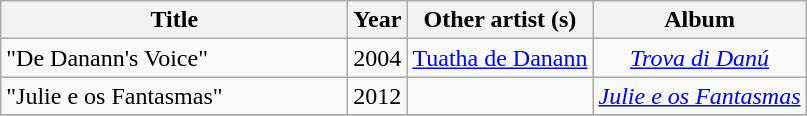<table class="wikitable">
<tr>
<th style="width:14em;">Title</th>
<th>Year</th>
<th>Other artist (s)</th>
<th>Album</th>
</tr>
<tr>
<td>"De Danann's Voice"</td>
<td>2004</td>
<td align="center"><a href='#'>Tuatha de Danann</a></td>
<td align="center"><em><a href='#'>Trova di Danú</a></em></td>
</tr>
<tr>
<td>"Julie e os Fantasmas"</td>
<td>2012</td>
<td></td>
<td align="center"><em><a href='#'>Julie e os Fantasmas</a></em></td>
</tr>
<tr>
</tr>
</table>
